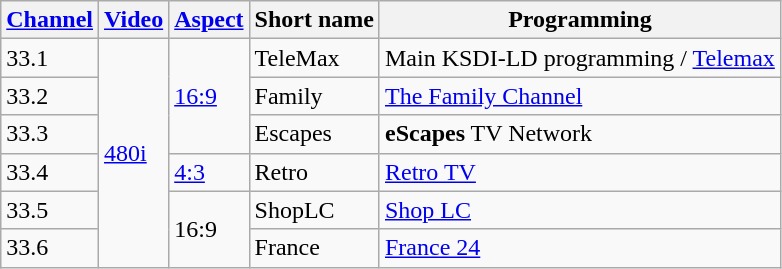<table class="wikitable">
<tr>
<th><a href='#'>Channel</a></th>
<th><a href='#'>Video</a></th>
<th><a href='#'>Aspect</a></th>
<th>Short name</th>
<th>Programming</th>
</tr>
<tr>
<td>33.1</td>
<td rowspan=6><a href='#'>480i</a></td>
<td rowspan=3><a href='#'>16:9</a></td>
<td>TeleMax</td>
<td>Main KSDI-LD programming / <a href='#'>Telemax</a></td>
</tr>
<tr>
<td>33.2</td>
<td>Family</td>
<td><a href='#'>The Family Channel</a></td>
</tr>
<tr>
<td>33.3</td>
<td>Escapes</td>
<td><strong>eScapes</strong> TV Network</td>
</tr>
<tr>
<td>33.4</td>
<td><a href='#'>4:3</a></td>
<td>Retro</td>
<td><a href='#'>Retro TV</a></td>
</tr>
<tr>
<td>33.5</td>
<td rowspan=2>16:9</td>
<td>ShopLC</td>
<td><a href='#'>Shop LC</a></td>
</tr>
<tr>
<td>33.6</td>
<td>France</td>
<td><a href='#'>France 24</a></td>
</tr>
</table>
